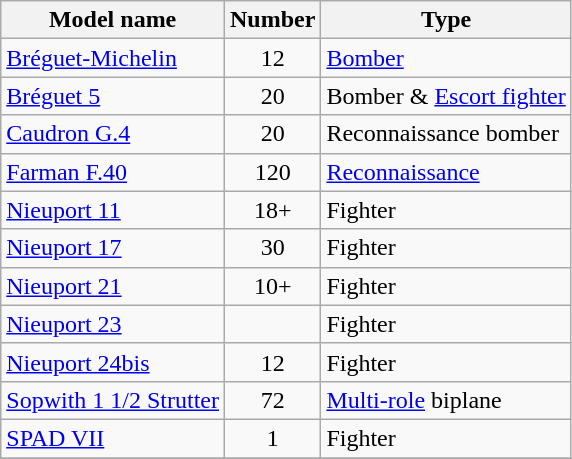<table class="wikitable sortable">
<tr>
<th>Model name</th>
<th>Number</th>
<th>Type</th>
</tr>
<tr>
<td align=left><a href='#'>Bréguet-Michelin</a></td>
<td align=center>12</td>
<td align=left><a href='#'>Bomber</a></td>
</tr>
<tr>
<td align=left><a href='#'>Bréguet 5</a></td>
<td align=center>20</td>
<td align=left>Bomber & <a href='#'>Escort fighter</a></td>
</tr>
<tr>
<td align=left><a href='#'>Caudron G.4</a></td>
<td align=center>20</td>
<td align=left>Reconnaissance bomber</td>
</tr>
<tr>
<td align=left><a href='#'>Farman F.40</a></td>
<td align=center>120</td>
<td align=left><a href='#'>Reconnaissance</a></td>
</tr>
<tr>
<td align=left><a href='#'>Nieuport 11</a></td>
<td align=center>18+</td>
<td align=left>Fighter</td>
</tr>
<tr>
<td align=left><a href='#'>Nieuport 17</a></td>
<td align=center>30</td>
<td align=left>Fighter</td>
</tr>
<tr>
<td align=left><a href='#'>Nieuport 21</a></td>
<td align=center>10+</td>
<td align=left>Fighter</td>
</tr>
<tr>
<td align=left><a href='#'>Nieuport 23</a></td>
<td align=center></td>
<td align=left>Fighter</td>
</tr>
<tr>
<td align=left><a href='#'>Nieuport 24bis</a></td>
<td align=center>12</td>
<td align=left>Fighter</td>
</tr>
<tr>
<td align=left><a href='#'>Sopwith 1 1/2 Strutter</a></td>
<td align=center>72</td>
<td align=left><a href='#'>Multi-role</a> biplane</td>
</tr>
<tr>
<td align=left><a href='#'>SPAD VII</a></td>
<td align=center>1</td>
<td align=left>Fighter</td>
</tr>
<tr>
</tr>
<tr>
</tr>
</table>
